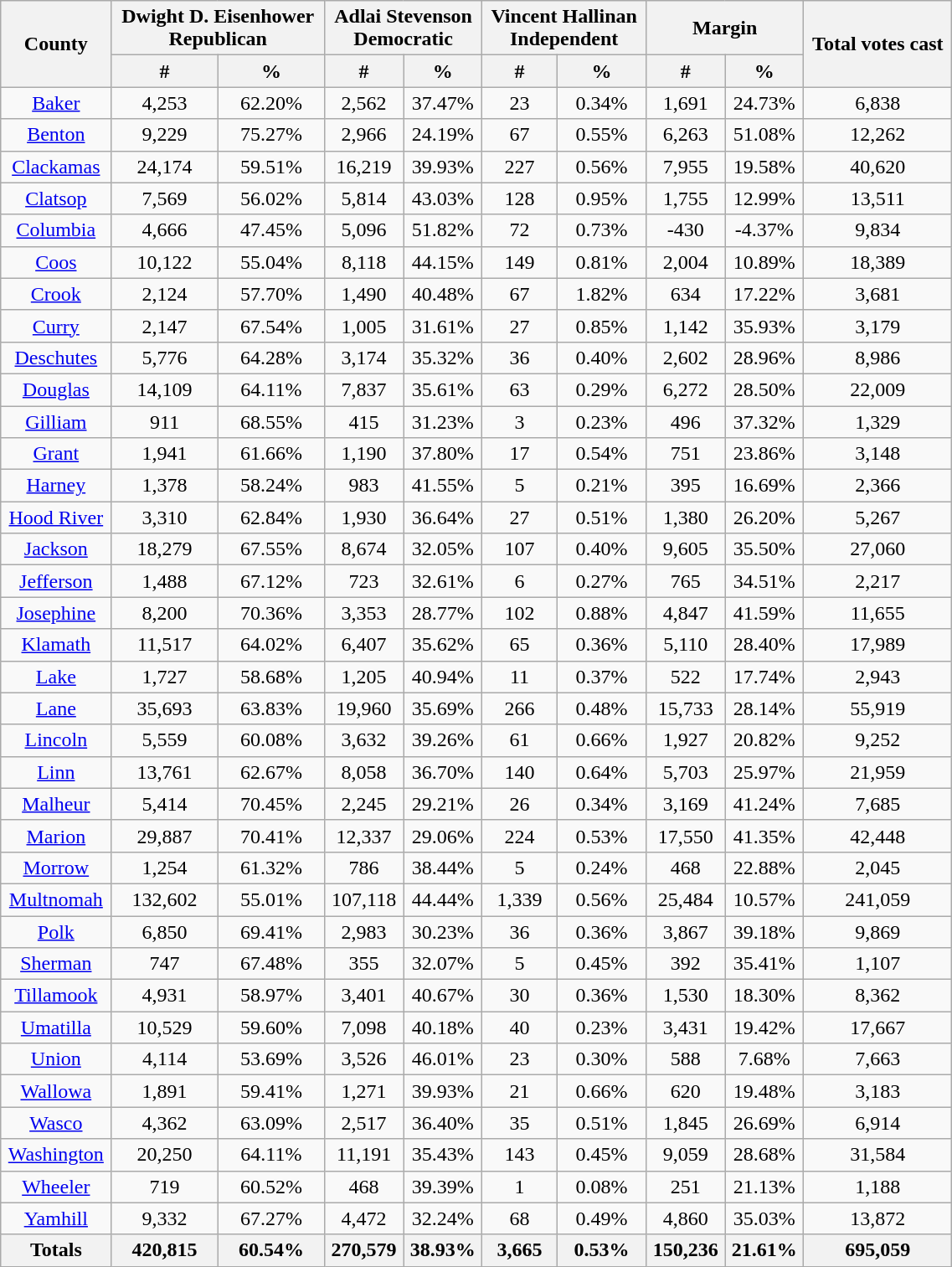<table width="60%"  class="wikitable sortable" style="text-align:center">
<tr>
<th style="text-align:center;" rowspan="2">County</th>
<th style="text-align:center;" colspan="2">Dwight D. Eisenhower<br>Republican</th>
<th style="text-align:center;" colspan="2">Adlai Stevenson<br>Democratic</th>
<th style="text-align:center;" colspan="2">Vincent Hallinan<br>Independent</th>
<th style="text-align:center;" colspan="2">Margin</th>
<th style="text-align:center;" rowspan="2">Total votes cast</th>
</tr>
<tr>
<th style="text-align:center;" data-sort-type="number">#</th>
<th style="text-align:center;" data-sort-type="number">%</th>
<th style="text-align:center;" data-sort-type="number">#</th>
<th style="text-align:center;" data-sort-type="number">%</th>
<th style="text-align:center;" data-sort-type="number">#</th>
<th style="text-align:center;" data-sort-type="number">%</th>
<th style="text-align:center;" data-sort-type="number">#</th>
<th style="text-align:center;" data-sort-type="number">%</th>
</tr>
<tr style="text-align:center;">
<td><a href='#'>Baker</a></td>
<td>4,253</td>
<td>62.20%</td>
<td>2,562</td>
<td>37.47%</td>
<td>23</td>
<td>0.34%</td>
<td>1,691</td>
<td>24.73%</td>
<td>6,838</td>
</tr>
<tr style="text-align:center;">
<td><a href='#'>Benton</a></td>
<td>9,229</td>
<td>75.27%</td>
<td>2,966</td>
<td>24.19%</td>
<td>67</td>
<td>0.55%</td>
<td>6,263</td>
<td>51.08%</td>
<td>12,262</td>
</tr>
<tr style="text-align:center;">
<td><a href='#'>Clackamas</a></td>
<td>24,174</td>
<td>59.51%</td>
<td>16,219</td>
<td>39.93%</td>
<td>227</td>
<td>0.56%</td>
<td>7,955</td>
<td>19.58%</td>
<td>40,620</td>
</tr>
<tr style="text-align:center;">
<td><a href='#'>Clatsop</a></td>
<td>7,569</td>
<td>56.02%</td>
<td>5,814</td>
<td>43.03%</td>
<td>128</td>
<td>0.95%</td>
<td>1,755</td>
<td>12.99%</td>
<td>13,511</td>
</tr>
<tr style="text-align:center;">
<td><a href='#'>Columbia</a></td>
<td>4,666</td>
<td>47.45%</td>
<td>5,096</td>
<td>51.82%</td>
<td>72</td>
<td>0.73%</td>
<td>-430</td>
<td>-4.37%</td>
<td>9,834</td>
</tr>
<tr style="text-align:center;">
<td><a href='#'>Coos</a></td>
<td>10,122</td>
<td>55.04%</td>
<td>8,118</td>
<td>44.15%</td>
<td>149</td>
<td>0.81%</td>
<td>2,004</td>
<td>10.89%</td>
<td>18,389</td>
</tr>
<tr style="text-align:center;">
<td><a href='#'>Crook</a></td>
<td>2,124</td>
<td>57.70%</td>
<td>1,490</td>
<td>40.48%</td>
<td>67</td>
<td>1.82%</td>
<td>634</td>
<td>17.22%</td>
<td>3,681</td>
</tr>
<tr style="text-align:center;">
<td><a href='#'>Curry</a></td>
<td>2,147</td>
<td>67.54%</td>
<td>1,005</td>
<td>31.61%</td>
<td>27</td>
<td>0.85%</td>
<td>1,142</td>
<td>35.93%</td>
<td>3,179</td>
</tr>
<tr style="text-align:center;">
<td><a href='#'>Deschutes</a></td>
<td>5,776</td>
<td>64.28%</td>
<td>3,174</td>
<td>35.32%</td>
<td>36</td>
<td>0.40%</td>
<td>2,602</td>
<td>28.96%</td>
<td>8,986</td>
</tr>
<tr style="text-align:center;">
<td><a href='#'>Douglas</a></td>
<td>14,109</td>
<td>64.11%</td>
<td>7,837</td>
<td>35.61%</td>
<td>63</td>
<td>0.29%</td>
<td>6,272</td>
<td>28.50%</td>
<td>22,009</td>
</tr>
<tr style="text-align:center;">
<td><a href='#'>Gilliam</a></td>
<td>911</td>
<td>68.55%</td>
<td>415</td>
<td>31.23%</td>
<td>3</td>
<td>0.23%</td>
<td>496</td>
<td>37.32%</td>
<td>1,329</td>
</tr>
<tr style="text-align:center;">
<td><a href='#'>Grant</a></td>
<td>1,941</td>
<td>61.66%</td>
<td>1,190</td>
<td>37.80%</td>
<td>17</td>
<td>0.54%</td>
<td>751</td>
<td>23.86%</td>
<td>3,148</td>
</tr>
<tr style="text-align:center;">
<td><a href='#'>Harney</a></td>
<td>1,378</td>
<td>58.24%</td>
<td>983</td>
<td>41.55%</td>
<td>5</td>
<td>0.21%</td>
<td>395</td>
<td>16.69%</td>
<td>2,366</td>
</tr>
<tr style="text-align:center;">
<td><a href='#'>Hood River</a></td>
<td>3,310</td>
<td>62.84%</td>
<td>1,930</td>
<td>36.64%</td>
<td>27</td>
<td>0.51%</td>
<td>1,380</td>
<td>26.20%</td>
<td>5,267</td>
</tr>
<tr style="text-align:center;">
<td><a href='#'>Jackson</a></td>
<td>18,279</td>
<td>67.55%</td>
<td>8,674</td>
<td>32.05%</td>
<td>107</td>
<td>0.40%</td>
<td>9,605</td>
<td>35.50%</td>
<td>27,060</td>
</tr>
<tr style="text-align:center;">
<td><a href='#'>Jefferson</a></td>
<td>1,488</td>
<td>67.12%</td>
<td>723</td>
<td>32.61%</td>
<td>6</td>
<td>0.27%</td>
<td>765</td>
<td>34.51%</td>
<td>2,217</td>
</tr>
<tr style="text-align:center;">
<td><a href='#'>Josephine</a></td>
<td>8,200</td>
<td>70.36%</td>
<td>3,353</td>
<td>28.77%</td>
<td>102</td>
<td>0.88%</td>
<td>4,847</td>
<td>41.59%</td>
<td>11,655</td>
</tr>
<tr style="text-align:center;">
<td><a href='#'>Klamath</a></td>
<td>11,517</td>
<td>64.02%</td>
<td>6,407</td>
<td>35.62%</td>
<td>65</td>
<td>0.36%</td>
<td>5,110</td>
<td>28.40%</td>
<td>17,989</td>
</tr>
<tr style="text-align:center;">
<td><a href='#'>Lake</a></td>
<td>1,727</td>
<td>58.68%</td>
<td>1,205</td>
<td>40.94%</td>
<td>11</td>
<td>0.37%</td>
<td>522</td>
<td>17.74%</td>
<td>2,943</td>
</tr>
<tr style="text-align:center;">
<td><a href='#'>Lane</a></td>
<td>35,693</td>
<td>63.83%</td>
<td>19,960</td>
<td>35.69%</td>
<td>266</td>
<td>0.48%</td>
<td>15,733</td>
<td>28.14%</td>
<td>55,919</td>
</tr>
<tr style="text-align:center;">
<td><a href='#'>Lincoln</a></td>
<td>5,559</td>
<td>60.08%</td>
<td>3,632</td>
<td>39.26%</td>
<td>61</td>
<td>0.66%</td>
<td>1,927</td>
<td>20.82%</td>
<td>9,252</td>
</tr>
<tr style="text-align:center;">
<td><a href='#'>Linn</a></td>
<td>13,761</td>
<td>62.67%</td>
<td>8,058</td>
<td>36.70%</td>
<td>140</td>
<td>0.64%</td>
<td>5,703</td>
<td>25.97%</td>
<td>21,959</td>
</tr>
<tr style="text-align:center;">
<td><a href='#'>Malheur</a></td>
<td>5,414</td>
<td>70.45%</td>
<td>2,245</td>
<td>29.21%</td>
<td>26</td>
<td>0.34%</td>
<td>3,169</td>
<td>41.24%</td>
<td>7,685</td>
</tr>
<tr style="text-align:center;">
<td><a href='#'>Marion</a></td>
<td>29,887</td>
<td>70.41%</td>
<td>12,337</td>
<td>29.06%</td>
<td>224</td>
<td>0.53%</td>
<td>17,550</td>
<td>41.35%</td>
<td>42,448</td>
</tr>
<tr style="text-align:center;">
<td><a href='#'>Morrow</a></td>
<td>1,254</td>
<td>61.32%</td>
<td>786</td>
<td>38.44%</td>
<td>5</td>
<td>0.24%</td>
<td>468</td>
<td>22.88%</td>
<td>2,045</td>
</tr>
<tr style="text-align:center;">
<td><a href='#'>Multnomah</a></td>
<td>132,602</td>
<td>55.01%</td>
<td>107,118</td>
<td>44.44%</td>
<td>1,339</td>
<td>0.56%</td>
<td>25,484</td>
<td>10.57%</td>
<td>241,059</td>
</tr>
<tr style="text-align:center;">
<td><a href='#'>Polk</a></td>
<td>6,850</td>
<td>69.41%</td>
<td>2,983</td>
<td>30.23%</td>
<td>36</td>
<td>0.36%</td>
<td>3,867</td>
<td>39.18%</td>
<td>9,869</td>
</tr>
<tr style="text-align:center;">
<td><a href='#'>Sherman</a></td>
<td>747</td>
<td>67.48%</td>
<td>355</td>
<td>32.07%</td>
<td>5</td>
<td>0.45%</td>
<td>392</td>
<td>35.41%</td>
<td>1,107</td>
</tr>
<tr style="text-align:center;">
<td><a href='#'>Tillamook</a></td>
<td>4,931</td>
<td>58.97%</td>
<td>3,401</td>
<td>40.67%</td>
<td>30</td>
<td>0.36%</td>
<td>1,530</td>
<td>18.30%</td>
<td>8,362</td>
</tr>
<tr style="text-align:center;">
<td><a href='#'>Umatilla</a></td>
<td>10,529</td>
<td>59.60%</td>
<td>7,098</td>
<td>40.18%</td>
<td>40</td>
<td>0.23%</td>
<td>3,431</td>
<td>19.42%</td>
<td>17,667</td>
</tr>
<tr style="text-align:center;">
<td><a href='#'>Union</a></td>
<td>4,114</td>
<td>53.69%</td>
<td>3,526</td>
<td>46.01%</td>
<td>23</td>
<td>0.30%</td>
<td>588</td>
<td>7.68%</td>
<td>7,663</td>
</tr>
<tr style="text-align:center;">
<td><a href='#'>Wallowa</a></td>
<td>1,891</td>
<td>59.41%</td>
<td>1,271</td>
<td>39.93%</td>
<td>21</td>
<td>0.66%</td>
<td>620</td>
<td>19.48%</td>
<td>3,183</td>
</tr>
<tr style="text-align:center;">
<td><a href='#'>Wasco</a></td>
<td>4,362</td>
<td>63.09%</td>
<td>2,517</td>
<td>36.40%</td>
<td>35</td>
<td>0.51%</td>
<td>1,845</td>
<td>26.69%</td>
<td>6,914</td>
</tr>
<tr style="text-align:center;">
<td><a href='#'>Washington</a></td>
<td>20,250</td>
<td>64.11%</td>
<td>11,191</td>
<td>35.43%</td>
<td>143</td>
<td>0.45%</td>
<td>9,059</td>
<td>28.68%</td>
<td>31,584</td>
</tr>
<tr style="text-align:center;">
<td><a href='#'>Wheeler</a></td>
<td>719</td>
<td>60.52%</td>
<td>468</td>
<td>39.39%</td>
<td>1</td>
<td>0.08%</td>
<td>251</td>
<td>21.13%</td>
<td>1,188</td>
</tr>
<tr style="text-align:center;">
<td><a href='#'>Yamhill</a></td>
<td>9,332</td>
<td>67.27%</td>
<td>4,472</td>
<td>32.24%</td>
<td>68</td>
<td>0.49%</td>
<td>4,860</td>
<td>35.03%</td>
<td>13,872</td>
</tr>
<tr style="text-align:center;">
<th>Totals</th>
<th>420,815</th>
<th>60.54%</th>
<th>270,579</th>
<th>38.93%</th>
<th>3,665</th>
<th>0.53%</th>
<th>150,236</th>
<th>21.61%</th>
<th>695,059</th>
</tr>
</table>
